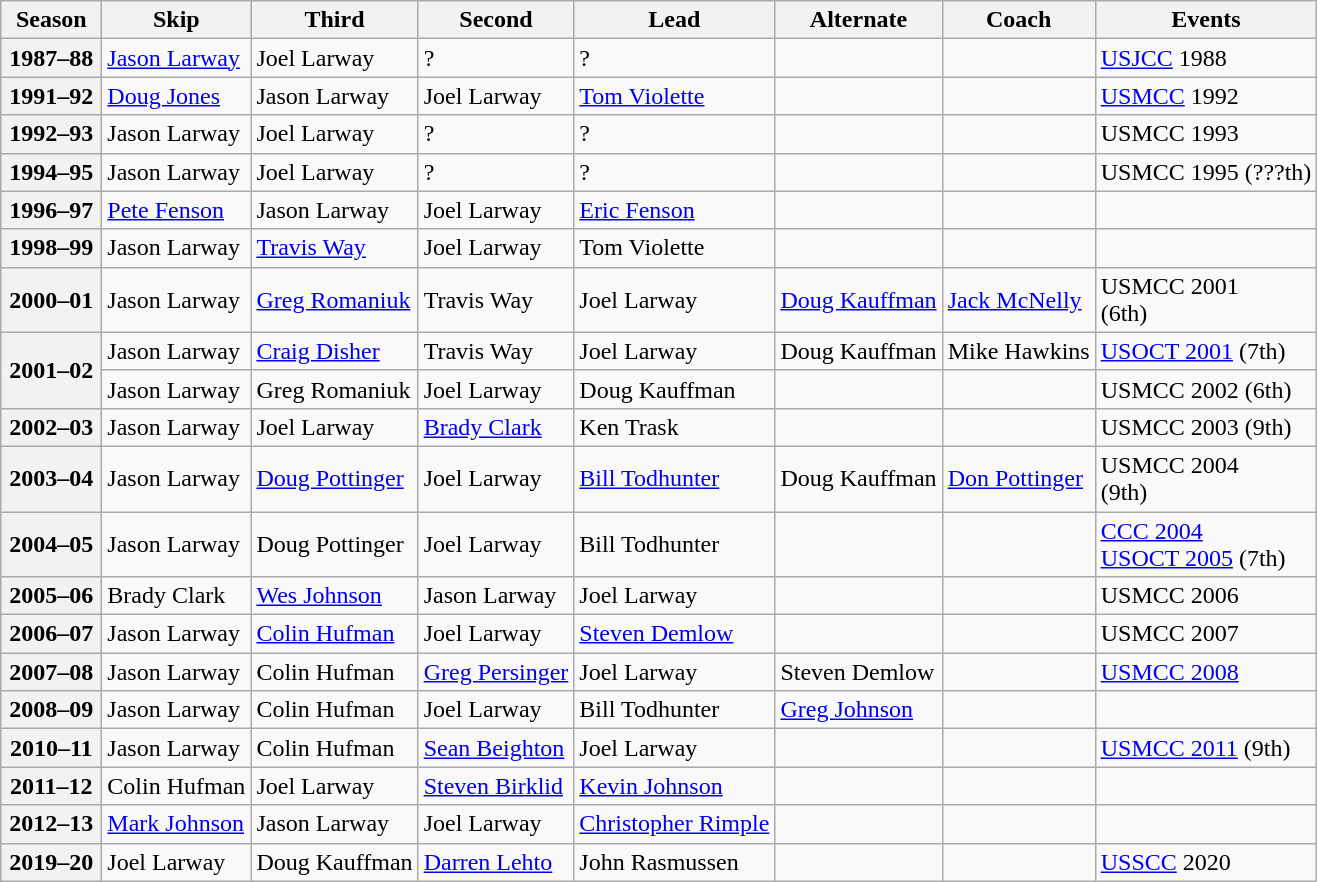<table class="wikitable">
<tr>
<th scope="col" width=60>Season</th>
<th scope="col">Skip</th>
<th scope="col">Third</th>
<th scope="col">Second</th>
<th scope="col">Lead</th>
<th scope="col">Alternate</th>
<th scope="col">Coach</th>
<th scope="col">Events</th>
</tr>
<tr>
<th scope="row">1987–88</th>
<td><a href='#'>Jason Larway</a></td>
<td>Joel Larway</td>
<td>?</td>
<td>?</td>
<td></td>
<td></td>
<td><a href='#'>USJCC</a> 1988 </td>
</tr>
<tr>
<th scope="row">1991–92</th>
<td><a href='#'>Doug Jones</a></td>
<td>Jason Larway</td>
<td>Joel Larway</td>
<td><a href='#'>Tom Violette</a></td>
<td></td>
<td></td>
<td><a href='#'>USMCC</a> 1992 <br> </td>
</tr>
<tr>
<th scope="row">1992–93</th>
<td>Jason Larway</td>
<td>Joel Larway</td>
<td>?</td>
<td>?</td>
<td></td>
<td></td>
<td>USMCC 1993 </td>
</tr>
<tr>
<th scope="row">1994–95</th>
<td>Jason Larway</td>
<td>Joel Larway</td>
<td>?</td>
<td>?</td>
<td></td>
<td></td>
<td>USMCC 1995 (???th)</td>
</tr>
<tr>
<th scope="row">1996–97</th>
<td><a href='#'>Pete Fenson</a></td>
<td>Jason Larway</td>
<td>Joel Larway</td>
<td><a href='#'>Eric Fenson</a></td>
<td></td>
<td></td>
<td></td>
</tr>
<tr>
<th scope="row">1998–99</th>
<td>Jason Larway</td>
<td><a href='#'>Travis Way</a></td>
<td>Joel Larway</td>
<td>Tom Violette</td>
<td></td>
<td></td>
<td></td>
</tr>
<tr>
<th scope="row">2000–01</th>
<td>Jason Larway</td>
<td><a href='#'>Greg Romaniuk</a></td>
<td>Travis Way</td>
<td>Joel Larway</td>
<td><a href='#'>Doug Kauffman</a></td>
<td><a href='#'>Jack McNelly</a></td>
<td>USMCC 2001 <br> (6th)</td>
</tr>
<tr>
<th scope="row" rowspan=2>2001–02</th>
<td>Jason Larway</td>
<td><a href='#'>Craig Disher</a></td>
<td>Travis Way</td>
<td>Joel Larway</td>
<td>Doug Kauffman</td>
<td>Mike Hawkins</td>
<td><a href='#'>USOCT 2001</a> (7th)</td>
</tr>
<tr>
<td>Jason Larway</td>
<td>Greg Romaniuk</td>
<td>Joel Larway</td>
<td>Doug Kauffman</td>
<td></td>
<td></td>
<td>USMCC 2002 (6th)</td>
</tr>
<tr>
<th scope="row">2002–03</th>
<td>Jason Larway</td>
<td>Joel Larway</td>
<td><a href='#'>Brady Clark</a></td>
<td>Ken Trask</td>
<td></td>
<td></td>
<td>USMCC 2003 (9th)</td>
</tr>
<tr>
<th scope="row">2003–04</th>
<td>Jason Larway</td>
<td><a href='#'>Doug Pottinger</a></td>
<td>Joel Larway</td>
<td><a href='#'>Bill Todhunter</a></td>
<td>Doug Kauffman</td>
<td><a href='#'>Don Pottinger</a></td>
<td>USMCC 2004 <br> (9th)</td>
</tr>
<tr>
<th scope="row">2004–05</th>
<td>Jason Larway</td>
<td>Doug Pottinger</td>
<td>Joel Larway</td>
<td>Bill Todhunter</td>
<td></td>
<td></td>
<td><a href='#'>CCC 2004</a> <br><a href='#'>USOCT 2005</a> (7th)</td>
</tr>
<tr>
<th scope="row">2005–06</th>
<td>Brady Clark</td>
<td><a href='#'>Wes Johnson</a></td>
<td>Jason Larway</td>
<td>Joel Larway</td>
<td></td>
<td></td>
<td>USMCC 2006 </td>
</tr>
<tr>
<th scope="row">2006–07</th>
<td>Jason Larway</td>
<td><a href='#'>Colin Hufman</a></td>
<td>Joel Larway</td>
<td><a href='#'>Steven Demlow</a></td>
<td></td>
<td></td>
<td>USMCC 2007 </td>
</tr>
<tr>
<th scope="row">2007–08</th>
<td>Jason Larway</td>
<td>Colin Hufman</td>
<td><a href='#'>Greg Persinger</a></td>
<td>Joel Larway</td>
<td>Steven Demlow</td>
<td></td>
<td><a href='#'>USMCC 2008</a> </td>
</tr>
<tr>
<th scope="row">2008–09</th>
<td>Jason Larway</td>
<td>Colin Hufman</td>
<td>Joel Larway</td>
<td>Bill Todhunter</td>
<td><a href='#'>Greg Johnson</a></td>
<td></td>
<td></td>
</tr>
<tr>
<th scope="row">2010–11</th>
<td>Jason Larway</td>
<td>Colin Hufman</td>
<td><a href='#'>Sean Beighton</a></td>
<td>Joel Larway</td>
<td></td>
<td></td>
<td><a href='#'>USMCC 2011</a> (9th)</td>
</tr>
<tr>
<th scope="row">2011–12</th>
<td>Colin Hufman</td>
<td>Joel Larway</td>
<td><a href='#'>Steven Birklid</a></td>
<td><a href='#'>Kevin Johnson</a></td>
<td></td>
<td></td>
<td></td>
</tr>
<tr>
<th scope="row">2012–13</th>
<td><a href='#'>Mark Johnson</a></td>
<td>Jason Larway</td>
<td>Joel Larway</td>
<td><a href='#'>Christopher Rimple</a></td>
<td></td>
<td></td>
<td></td>
</tr>
<tr>
<th scope="row">2019–20</th>
<td>Joel Larway</td>
<td>Doug Kauffman</td>
<td><a href='#'>Darren Lehto</a></td>
<td>John Rasmussen</td>
<td></td>
<td></td>
<td><a href='#'>USSCC</a> 2020 </td>
</tr>
</table>
